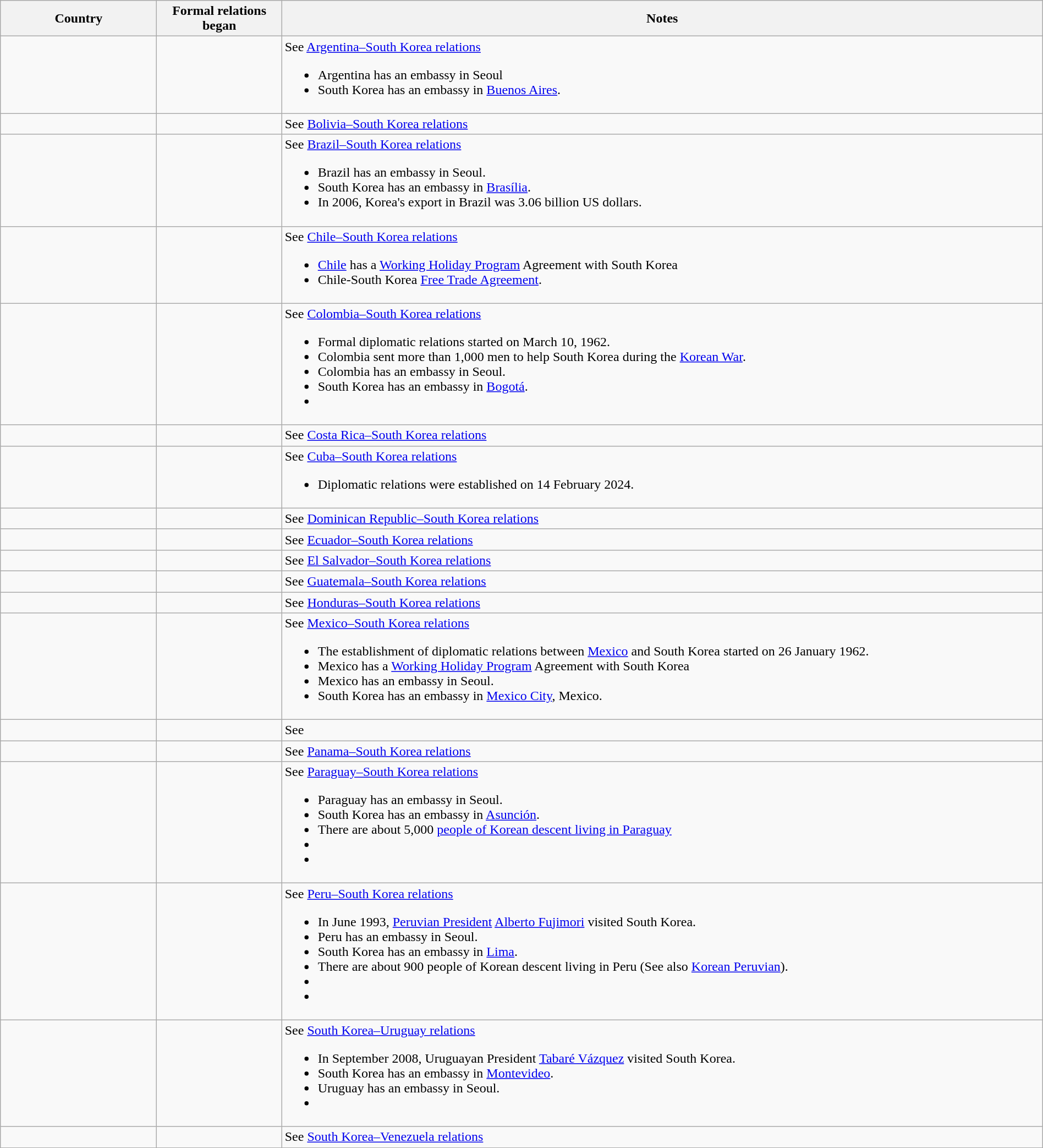<table class="wikitable sortable" style="width:100%; margin:auto;">
<tr>
<th style="width:15%;">Country</th>
<th style="width:12%;">Formal relations began</th>
<th>Notes</th>
</tr>
<tr valign="top">
<td></td>
<td></td>
<td>See <a href='#'>Argentina–South Korea relations</a><br><ul><li>Argentina has an embassy in Seoul</li><li>South Korea has an embassy in <a href='#'>Buenos Aires</a>.</li></ul></td>
</tr>
<tr valign="top">
<td></td>
<td></td>
<td>See <a href='#'>Bolivia–South Korea relations</a></td>
</tr>
<tr valign="top">
<td></td>
<td></td>
<td>See <a href='#'>Brazil–South Korea relations</a><br><ul><li>Brazil has an embassy in Seoul.</li><li>South Korea has an embassy in <a href='#'>Brasília</a>.</li><li>In 2006, Korea's export in Brazil was 3.06 billion US dollars.</li></ul></td>
</tr>
<tr valign="top">
<td></td>
<td></td>
<td>See <a href='#'>Chile–South Korea relations</a><br><ul><li><a href='#'>Chile</a> has a <a href='#'>Working Holiday Program</a> Agreement with South Korea</li><li>Chile-South Korea <a href='#'>Free Trade Agreement</a>.</li></ul></td>
</tr>
<tr valign="top">
<td></td>
<td></td>
<td>See <a href='#'>Colombia–South Korea relations</a><br><ul><li>Formal diplomatic relations started on March 10, 1962.</li><li>Colombia sent more than 1,000 men to help South Korea during the <a href='#'>Korean War</a>.</li><li>Colombia has an embassy in Seoul.</li><li>South Korea has an embassy in <a href='#'>Bogotá</a>.</li><li></li></ul></td>
</tr>
<tr valign="top">
<td></td>
<td></td>
<td>See <a href='#'>Costa Rica–South Korea relations</a></td>
</tr>
<tr valign="top">
<td></td>
<td></td>
<td>See <a href='#'>Cuba–South Korea relations</a><br><ul><li>Diplomatic relations were established on 14 February 2024.</li></ul></td>
</tr>
<tr valign="top">
<td></td>
<td></td>
<td>See <a href='#'>Dominican Republic–South Korea relations</a></td>
</tr>
<tr valign="top">
<td></td>
<td></td>
<td>See <a href='#'>Ecuador–South Korea relations</a></td>
</tr>
<tr valign="top">
<td></td>
<td></td>
<td>See <a href='#'>El Salvador–South Korea relations</a></td>
</tr>
<tr valign="top">
<td></td>
<td></td>
<td>See <a href='#'>Guatemala–South Korea relations</a></td>
</tr>
<tr valign="top">
<td></td>
<td></td>
<td>See <a href='#'>Honduras–South Korea relations</a></td>
</tr>
<tr valign="top">
<td></td>
<td></td>
<td>See <a href='#'>Mexico–South Korea relations</a><br><ul><li>The establishment of diplomatic relations between <a href='#'>Mexico</a> and South Korea started on 26 January 1962.</li><li>Mexico has a <a href='#'>Working Holiday Program</a> Agreement with South Korea</li><li>Mexico has an embassy in Seoul.</li><li>South Korea has an embassy in <a href='#'>Mexico City</a>, Mexico.</li></ul></td>
</tr>
<tr valign="top">
<td></td>
<td></td>
<td>See </td>
</tr>
<tr valign="top">
<td></td>
<td></td>
<td>See <a href='#'>Panama–South Korea relations</a></td>
</tr>
<tr valign="top">
<td></td>
<td></td>
<td>See <a href='#'>Paraguay–South Korea relations</a><br><ul><li>Paraguay has an embassy in Seoul.</li><li>South Korea has an embassy in <a href='#'>Asunción</a>.</li><li>There are about 5,000 <a href='#'>people of Korean descent living in Paraguay</a></li><li></li><li></li></ul></td>
</tr>
<tr valign="top">
<td></td>
<td></td>
<td>See <a href='#'>Peru–South Korea relations</a><br><ul><li>In June 1993, <a href='#'>Peruvian President</a> <a href='#'>Alberto Fujimori</a> visited South Korea.</li><li>Peru has an embassy in Seoul.</li><li>South Korea has an embassy in <a href='#'>Lima</a>.</li><li>There are about 900 people of Korean descent living in Peru (See also <a href='#'>Korean Peruvian</a>).</li><li></li><li></li></ul></td>
</tr>
<tr valign="top">
<td></td>
<td></td>
<td>See <a href='#'>South Korea–Uruguay relations</a><br><ul><li>In September 2008, Uruguayan President <a href='#'>Tabaré Vázquez</a> visited South Korea.</li><li>South Korea has an embassy in <a href='#'>Montevideo</a>.</li><li>Uruguay has an embassy in Seoul.</li><li></li></ul></td>
</tr>
<tr valign="top">
<td></td>
<td></td>
<td>See <a href='#'>South Korea–Venezuela relations</a></td>
</tr>
</table>
